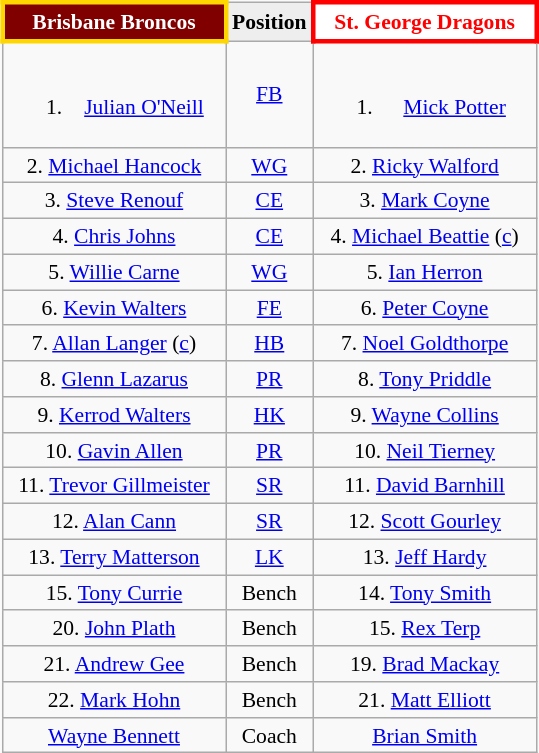<table align="right" class="wikitable" style="font-size:90%; margin-left:1em">
<tr bgcolor="#FF0033">
<th style="width:140px; border:3px solid gold; background: maroon; color: white">Brisbane Broncos</th>
<th style="width:40px; text-align:center; background:#eee; color:black;">Position</th>
<th style="width:140px; border:3px solid red; background: white; color: red">St. George Dragons</th>
</tr>
<tr align=center>
<td><br><ol><li><a href='#'>Julian O'Neill</a></li></ol></td>
<td><a href='#'>FB</a></td>
<td><br><ol><li><a href='#'>Mick Potter</a></li></ol></td>
</tr>
<tr align=center>
<td>2. <a href='#'>Michael Hancock</a></td>
<td><a href='#'>WG</a></td>
<td>2. <a href='#'>Ricky Walford</a></td>
</tr>
<tr align=center>
<td>3. <a href='#'>Steve Renouf</a></td>
<td><a href='#'>CE</a></td>
<td>3. <a href='#'>Mark Coyne</a></td>
</tr>
<tr align=center>
<td>4. <a href='#'>Chris Johns</a></td>
<td><a href='#'>CE</a></td>
<td>4. <a href='#'>Michael Beattie</a> (<a href='#'>c</a>)</td>
</tr>
<tr align=center>
<td>5. <a href='#'>Willie Carne</a></td>
<td><a href='#'>WG</a></td>
<td>5. <a href='#'>Ian Herron</a></td>
</tr>
<tr align=center>
<td>6. <a href='#'>Kevin Walters</a></td>
<td><a href='#'>FE</a></td>
<td>6. <a href='#'>Peter Coyne</a></td>
</tr>
<tr align=center>
<td>7. <a href='#'>Allan Langer</a> (<a href='#'>c</a>)</td>
<td><a href='#'>HB</a></td>
<td>7. <a href='#'>Noel Goldthorpe</a></td>
</tr>
<tr align=center>
<td>8. <a href='#'>Glenn Lazarus</a></td>
<td><a href='#'>PR</a></td>
<td>8. <a href='#'>Tony Priddle</a></td>
</tr>
<tr align=center>
<td>9. <a href='#'>Kerrod Walters</a></td>
<td><a href='#'>HK</a></td>
<td>9. <a href='#'>Wayne Collins</a></td>
</tr>
<tr align=center>
<td>10. <a href='#'>Gavin Allen</a></td>
<td><a href='#'>PR</a></td>
<td>10. <a href='#'>Neil Tierney</a></td>
</tr>
<tr align=center>
<td>11. <a href='#'>Trevor Gillmeister</a></td>
<td><a href='#'>SR</a></td>
<td>11. <a href='#'>David Barnhill</a></td>
</tr>
<tr align=center>
<td>12. <a href='#'>Alan Cann</a></td>
<td><a href='#'>SR</a></td>
<td>12. <a href='#'>Scott Gourley</a></td>
</tr>
<tr align=center>
<td>13. <a href='#'>Terry Matterson</a></td>
<td><a href='#'>LK</a></td>
<td>13. <a href='#'>Jeff Hardy</a></td>
</tr>
<tr align=center>
<td>15. <a href='#'>Tony Currie</a></td>
<td>Bench</td>
<td>14. <a href='#'>Tony Smith</a></td>
</tr>
<tr align=center>
<td>20. <a href='#'>John Plath</a></td>
<td>Bench</td>
<td>15. <a href='#'>Rex Terp</a></td>
</tr>
<tr align=center>
<td>21. <a href='#'>Andrew Gee</a></td>
<td>Bench</td>
<td>19. <a href='#'>Brad Mackay</a></td>
</tr>
<tr align=center>
<td>22. <a href='#'>Mark Hohn</a></td>
<td>Bench</td>
<td>21. <a href='#'>Matt Elliott</a></td>
</tr>
<tr align=center>
<td><a href='#'>Wayne Bennett</a></td>
<td>Coach</td>
<td><a href='#'>Brian Smith</a></td>
</tr>
</table>
